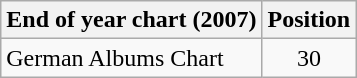<table class="wikitable sortable">
<tr>
<th>End of year chart (2007)</th>
<th style="text-align:center;">Position</th>
</tr>
<tr>
<td>German Albums Chart</td>
<td style="text-align:center;">30</td>
</tr>
</table>
